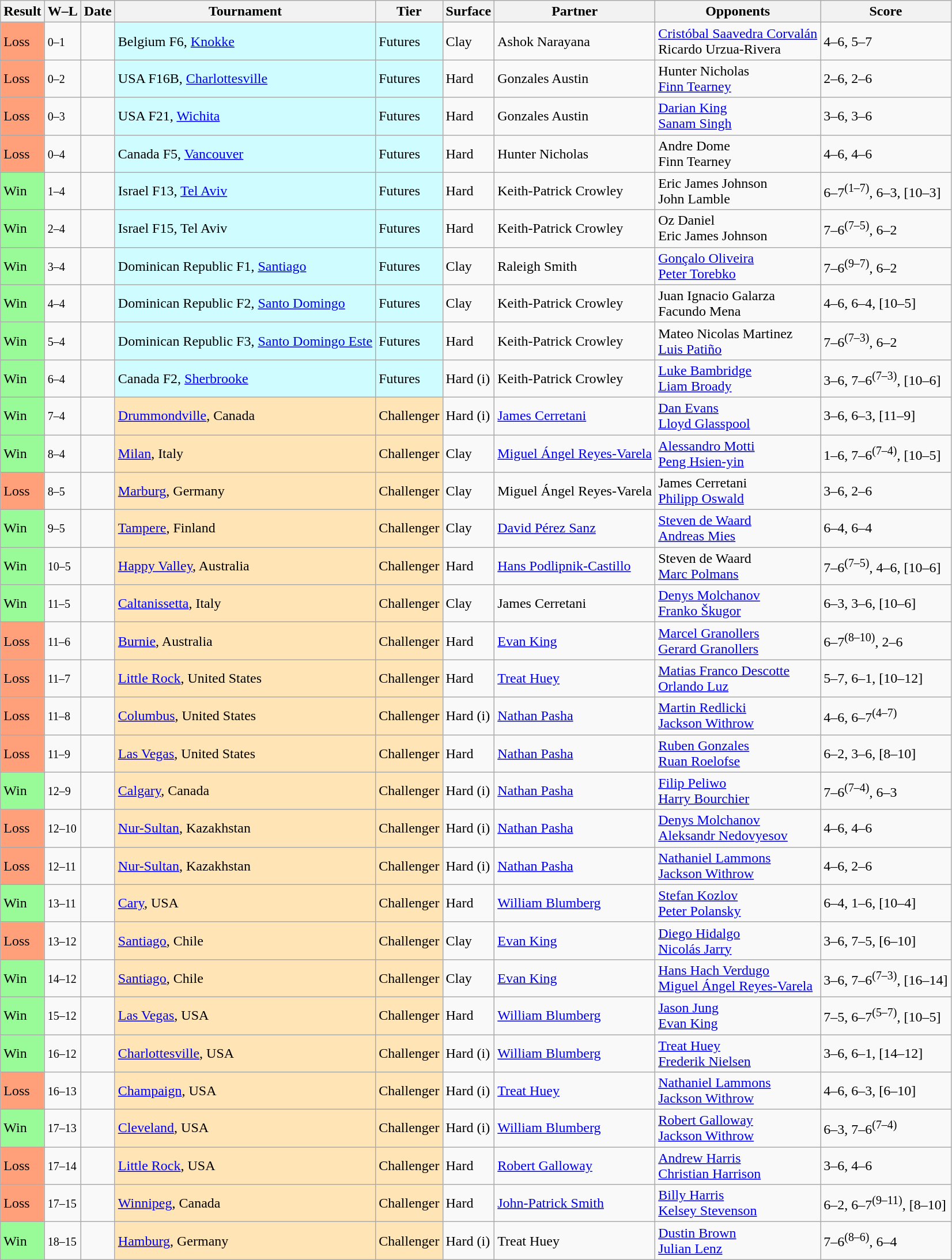<table class="sortable wikitable">
<tr>
<th>Result</th>
<th class="unsortable">W–L</th>
<th>Date</th>
<th>Tournament</th>
<th>Tier</th>
<th>Surface</th>
<th>Partner</th>
<th>Opponents</th>
<th class="unsortable">Score</th>
</tr>
<tr>
<td bgcolor=FFA07A>Loss</td>
<td><small>0–1</small></td>
<td></td>
<td style="background:#cffcff;">Belgium F6, <a href='#'>Knokke</a></td>
<td style="background:#cffcff;">Futures</td>
<td>Clay</td>
<td> Ashok Narayana</td>
<td> <a href='#'>Cristóbal Saavedra Corvalán</a><br> Ricardo Urzua-Rivera</td>
<td>4–6, 5–7</td>
</tr>
<tr>
<td bgcolor=FFA07A>Loss</td>
<td><small>0–2</small></td>
<td></td>
<td style="background:#cffcff;">USA F16B, <a href='#'>Charlottesville</a></td>
<td style="background:#cffcff;">Futures</td>
<td>Hard</td>
<td> Gonzales Austin</td>
<td> Hunter Nicholas<br> <a href='#'>Finn Tearney</a></td>
<td>2–6, 2–6</td>
</tr>
<tr>
<td bgcolor=FFA07A>Loss</td>
<td><small>0–3</small></td>
<td></td>
<td style="background:#cffcff;">USA F21, <a href='#'>Wichita</a></td>
<td style="background:#cffcff;">Futures</td>
<td>Hard</td>
<td> Gonzales Austin</td>
<td> <a href='#'>Darian King</a><br> <a href='#'>Sanam Singh</a></td>
<td>3–6, 3–6</td>
</tr>
<tr>
<td bgcolor=FFA07A>Loss</td>
<td><small>0–4</small></td>
<td></td>
<td style="background:#cffcff;">Canada F5, <a href='#'>Vancouver</a></td>
<td style="background:#cffcff;">Futures</td>
<td>Hard</td>
<td> Hunter Nicholas</td>
<td> Andre Dome<br> Finn Tearney</td>
<td>4–6, 4–6</td>
</tr>
<tr>
<td bgcolor=98FB98>Win</td>
<td><small>1–4</small></td>
<td></td>
<td style="background:#cffcff;">Israel F13, <a href='#'>Tel Aviv</a></td>
<td style="background:#cffcff;">Futures</td>
<td>Hard</td>
<td> Keith-Patrick Crowley</td>
<td> Eric James Johnson<br> John Lamble</td>
<td>6–7<sup>(1–7)</sup>, 6–3, [10–3]</td>
</tr>
<tr>
<td bgcolor=98FB98>Win</td>
<td><small>2–4</small></td>
<td></td>
<td style="background:#cffcff;">Israel F15, Tel Aviv</td>
<td style="background:#cffcff;">Futures</td>
<td>Hard</td>
<td> Keith-Patrick Crowley</td>
<td> Oz Daniel<br> Eric James Johnson</td>
<td>7–6<sup>(7–5)</sup>, 6–2</td>
</tr>
<tr>
<td bgcolor=98FB98>Win</td>
<td><small>3–4</small></td>
<td></td>
<td style="background:#cffcff;">Dominican Republic F1, <a href='#'>Santiago</a></td>
<td style="background:#cffcff;">Futures</td>
<td>Clay</td>
<td> Raleigh Smith</td>
<td> <a href='#'>Gonçalo Oliveira</a><br> <a href='#'>Peter Torebko</a></td>
<td>7–6<sup>(9–7)</sup>, 6–2</td>
</tr>
<tr>
<td bgcolor=98FB98>Win</td>
<td><small>4–4</small></td>
<td></td>
<td style="background:#cffcff;">Dominican Republic F2, <a href='#'>Santo Domingo</a></td>
<td style="background:#cffcff;">Futures</td>
<td>Clay</td>
<td> Keith-Patrick Crowley</td>
<td> Juan Ignacio Galarza<br> Facundo Mena</td>
<td>4–6, 6–4, [10–5]</td>
</tr>
<tr>
<td bgcolor=98FB98>Win</td>
<td><small>5–4</small></td>
<td></td>
<td style="background:#cffcff;">Dominican Republic F3, <a href='#'>Santo Domingo Este</a></td>
<td style="background:#cffcff;">Futures</td>
<td>Hard</td>
<td> Keith-Patrick Crowley</td>
<td> Mateo Nicolas Martinez<br> <a href='#'>Luis Patiño</a></td>
<td>7–6<sup>(7–3)</sup>, 6–2</td>
</tr>
<tr>
<td bgcolor=98FB98>Win</td>
<td><small>6–4</small></td>
<td></td>
<td style="background:#cffcff;">Canada F2, <a href='#'>Sherbrooke</a></td>
<td style="background:#cffcff;">Futures</td>
<td>Hard (i)</td>
<td> Keith-Patrick Crowley</td>
<td> <a href='#'>Luke Bambridge</a><br> <a href='#'>Liam Broady</a></td>
<td>3–6, 7–6<sup>(7–3)</sup>, [10–6]</td>
</tr>
<tr>
<td bgcolor=98FB98>Win</td>
<td><small>7–4</small></td>
<td><a href='#'></a></td>
<td style="background:moccasin;"><a href='#'>Drummondville</a>, Canada</td>
<td style="background:moccasin;">Challenger</td>
<td>Hard (i)</td>
<td> <a href='#'>James Cerretani</a></td>
<td> <a href='#'>Dan Evans</a><br> <a href='#'>Lloyd Glasspool</a></td>
<td>3–6, 6–3, [11–9]</td>
</tr>
<tr>
<td bgcolor=98FB98>Win</td>
<td><small>8–4</small></td>
<td><a href='#'></a></td>
<td style="background:moccasin;"><a href='#'>Milan</a>, Italy</td>
<td style="background:moccasin;">Challenger</td>
<td>Clay</td>
<td> <a href='#'>Miguel Ángel Reyes-Varela</a></td>
<td> <a href='#'>Alessandro Motti</a><br> <a href='#'>Peng Hsien-yin</a></td>
<td>1–6, 7–6<sup>(7–4)</sup>, [10–5]</td>
</tr>
<tr>
<td bgcolor=FFA07A>Loss</td>
<td><small>8–5</small></td>
<td><a href='#'></a></td>
<td style="background:moccasin;"><a href='#'>Marburg</a>, Germany</td>
<td style="background:moccasin;">Challenger</td>
<td>Clay</td>
<td> Miguel Ángel Reyes-Varela</td>
<td> James Cerretani<br> <a href='#'>Philipp Oswald</a></td>
<td>3–6, 2–6</td>
</tr>
<tr>
<td bgcolor=98FB98>Win</td>
<td><small>9–5</small></td>
<td><a href='#'></a></td>
<td style="background:moccasin;"><a href='#'>Tampere</a>, Finland</td>
<td style="background:moccasin;">Challenger</td>
<td>Clay</td>
<td> <a href='#'>David Pérez Sanz</a></td>
<td> <a href='#'>Steven de Waard</a><br> <a href='#'>Andreas Mies</a></td>
<td>6–4, 6–4</td>
</tr>
<tr>
<td bgcolor=98FB98>Win</td>
<td><small>10–5</small></td>
<td><a href='#'></a></td>
<td style="background:moccasin;"><a href='#'>Happy Valley</a>, Australia</td>
<td style="background:moccasin;">Challenger</td>
<td>Hard</td>
<td> <a href='#'>Hans Podlipnik-Castillo</a></td>
<td> Steven de Waard<br> <a href='#'>Marc Polmans</a></td>
<td>7–6<sup>(7–5)</sup>, 4–6, [10–6]</td>
</tr>
<tr>
<td bgcolor=98FB98>Win</td>
<td><small>11–5</small></td>
<td><a href='#'></a></td>
<td style="background:moccasin;"><a href='#'>Caltanissetta</a>, Italy</td>
<td style="background:moccasin;">Challenger</td>
<td>Clay</td>
<td> James Cerretani</td>
<td> <a href='#'>Denys Molchanov</a><br> <a href='#'>Franko Škugor</a></td>
<td>6–3, 3–6, [10–6]</td>
</tr>
<tr>
<td bgcolor=FFA07A>Loss</td>
<td><small>11–6</small></td>
<td><a href='#'></a></td>
<td style="background:moccasin;"><a href='#'>Burnie</a>, Australia</td>
<td style="background:moccasin;">Challenger</td>
<td>Hard</td>
<td> <a href='#'>Evan King</a></td>
<td> <a href='#'>Marcel Granollers</a><br> <a href='#'>Gerard Granollers</a></td>
<td>6–7<sup>(8–10)</sup>, 2–6</td>
</tr>
<tr>
<td bgcolor=FFA07A>Loss</td>
<td><small>11–7</small></td>
<td><a href='#'></a></td>
<td style="background:moccasin;"><a href='#'>Little Rock</a>, United States</td>
<td style="background:moccasin;">Challenger</td>
<td>Hard</td>
<td> <a href='#'>Treat Huey</a></td>
<td> <a href='#'>Matias Franco Descotte</a><br> <a href='#'>Orlando Luz</a></td>
<td>5–7, 6–1, [10–12]</td>
</tr>
<tr>
<td bgcolor=FFA07A>Loss</td>
<td><small>11–8</small></td>
<td><a href='#'></a></td>
<td style="background:moccasin;"><a href='#'>Columbus</a>, United States</td>
<td style="background:moccasin;">Challenger</td>
<td>Hard (i)</td>
<td> <a href='#'>Nathan Pasha</a></td>
<td> <a href='#'>Martin Redlicki</a><br> <a href='#'>Jackson Withrow</a></td>
<td>4–6, 6–7<sup>(4–7)</sup></td>
</tr>
<tr>
<td bgcolor=FFA07A>Loss</td>
<td><small>11–9</small></td>
<td><a href='#'></a></td>
<td style="background:moccasin;"><a href='#'>Las Vegas</a>, United States</td>
<td style="background:moccasin;">Challenger</td>
<td>Hard</td>
<td> <a href='#'>Nathan Pasha</a></td>
<td> <a href='#'>Ruben Gonzales</a><br> <a href='#'>Ruan Roelofse</a></td>
<td>6–2, 3–6, [8–10]</td>
</tr>
<tr>
<td bgcolor=98FB98>Win</td>
<td><small>12–9</small></td>
<td><a href='#'></a></td>
<td style="background:moccasin;"><a href='#'>Calgary</a>, Canada</td>
<td style="background:moccasin;">Challenger</td>
<td>Hard (i)</td>
<td> <a href='#'>Nathan Pasha</a></td>
<td> <a href='#'>Filip Peliwo</a><br> <a href='#'>Harry Bourchier</a></td>
<td>7–6<sup>(7–4)</sup>, 6–3</td>
</tr>
<tr>
<td bgcolor=FFA07A>Loss</td>
<td><small>12–10</small></td>
<td><a href='#'></a></td>
<td style="background:moccasin;"><a href='#'>Nur-Sultan</a>, Kazakhstan</td>
<td style="background:moccasin;">Challenger</td>
<td>Hard (i)</td>
<td> <a href='#'>Nathan Pasha</a></td>
<td> <a href='#'>Denys Molchanov</a><br> <a href='#'>Aleksandr Nedovyesov</a></td>
<td>4–6, 4–6</td>
</tr>
<tr>
<td bgcolor=FFA07A>Loss</td>
<td><small>12–11</small></td>
<td><a href='#'></a></td>
<td style="background:moccasin;"><a href='#'>Nur-Sultan</a>, Kazakhstan</td>
<td style="background:moccasin;">Challenger</td>
<td>Hard (i)</td>
<td> <a href='#'>Nathan Pasha</a></td>
<td> <a href='#'>Nathaniel Lammons</a><br> <a href='#'>Jackson Withrow</a></td>
<td>4–6, 2–6</td>
</tr>
<tr>
<td bgcolor=98FB98>Win</td>
<td><small>13–11</small></td>
<td><a href='#'></a></td>
<td style="background:moccasin;"><a href='#'>Cary</a>, USA</td>
<td style="background:moccasin;">Challenger</td>
<td>Hard</td>
<td> <a href='#'>William Blumberg</a></td>
<td> <a href='#'>Stefan Kozlov</a><br> <a href='#'>Peter Polansky</a></td>
<td>6–4, 1–6, [10–4]</td>
</tr>
<tr>
<td bgcolor=FFA07A>Loss</td>
<td><small>13–12</small></td>
<td><a href='#'></a></td>
<td style="background:moccasin;"><a href='#'>Santiago</a>, Chile</td>
<td style="background:moccasin;">Challenger</td>
<td>Clay</td>
<td> <a href='#'>Evan King</a></td>
<td> <a href='#'>Diego Hidalgo</a><br> <a href='#'>Nicolás Jarry</a></td>
<td>3–6, 7–5, [6–10]</td>
</tr>
<tr>
<td bgcolor=98FB98>Win</td>
<td><small>14–12</small></td>
<td><a href='#'></a></td>
<td style="background:moccasin;"><a href='#'>Santiago</a>, Chile</td>
<td style="background:moccasin;">Challenger</td>
<td>Clay</td>
<td> <a href='#'>Evan King</a></td>
<td> <a href='#'>Hans Hach Verdugo</a><br> <a href='#'>Miguel Ángel Reyes-Varela</a></td>
<td>3–6, 7–6<sup>(7–3)</sup>, [16–14]</td>
</tr>
<tr>
<td bgcolor=98FB98>Win</td>
<td><small>15–12</small></td>
<td><a href='#'></a></td>
<td style="background:moccasin;"><a href='#'>Las Vegas</a>, USA</td>
<td style="background:moccasin;">Challenger</td>
<td>Hard</td>
<td> <a href='#'>William Blumberg</a></td>
<td> <a href='#'>Jason Jung</a><br> <a href='#'>Evan King</a></td>
<td>7–5, 6–7<sup>(5–7)</sup>, [10–5]</td>
</tr>
<tr>
<td bgcolor=98FB98>Win</td>
<td><small>16–12</small></td>
<td><a href='#'></a></td>
<td style="background:moccasin;"><a href='#'>Charlottesville</a>, USA</td>
<td style="background:moccasin;">Challenger</td>
<td>Hard (i)</td>
<td> <a href='#'>William Blumberg</a></td>
<td> <a href='#'>Treat Huey</a><br> <a href='#'>Frederik Nielsen</a></td>
<td>3–6, 6–1, [14–12]</td>
</tr>
<tr>
<td bgcolor=FFA07A>Loss</td>
<td><small>16–13</small></td>
<td><a href='#'></a></td>
<td style="background:moccasin;"><a href='#'>Champaign</a>, USA</td>
<td style="background:moccasin;">Challenger</td>
<td>Hard (i)</td>
<td> <a href='#'>Treat Huey</a></td>
<td> <a href='#'>Nathaniel Lammons</a><br> <a href='#'>Jackson Withrow</a></td>
<td>4–6, 6–3, [6–10]</td>
</tr>
<tr>
<td bgcolor=98FB98>Win</td>
<td><small>17–13</small></td>
<td><a href='#'></a></td>
<td style="background:moccasin;"><a href='#'>Cleveland</a>, USA</td>
<td style="background:moccasin;">Challenger</td>
<td>Hard (i)</td>
<td> <a href='#'>William Blumberg</a></td>
<td> <a href='#'>Robert Galloway</a><br> <a href='#'>Jackson Withrow</a></td>
<td>6–3, 7–6<sup>(7–4)</sup></td>
</tr>
<tr>
<td bgcolor=FFA07A>Loss</td>
<td><small>17–14</small></td>
<td><a href='#'></a></td>
<td style="background:moccasin;"><a href='#'>Little Rock</a>, USA</td>
<td style="background:moccasin;">Challenger</td>
<td>Hard</td>
<td> <a href='#'>Robert Galloway</a></td>
<td> <a href='#'>Andrew Harris</a><br> <a href='#'>Christian Harrison</a></td>
<td>3–6, 4–6</td>
</tr>
<tr>
<td bgcolor=FFA07A>Loss</td>
<td><small>17–15</small></td>
<td><a href='#'></a></td>
<td style="background:moccasin;"><a href='#'>Winnipeg</a>, Canada</td>
<td style="background:moccasin;">Challenger</td>
<td>Hard</td>
<td> <a href='#'>John-Patrick Smith</a></td>
<td> <a href='#'>Billy Harris</a><br> <a href='#'>Kelsey Stevenson</a></td>
<td>6–2, 6–7<sup>(9–11)</sup>, [8–10]</td>
</tr>
<tr>
<td bgcolor=98FB98>Win</td>
<td><small>18–15</small></td>
<td><a href='#'></a></td>
<td bgcolor=moccasin><a href='#'>Hamburg</a>, Germany</td>
<td bgcolor=moccasin>Challenger</td>
<td>Hard (i)</td>
<td> Treat Huey</td>
<td> <a href='#'>Dustin Brown</a><br> <a href='#'>Julian Lenz</a></td>
<td>7–6<sup>(8–6)</sup>, 6–4</td>
</tr>
</table>
